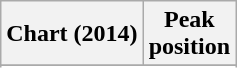<table class="wikitable sortable">
<tr>
<th>Chart (2014)</th>
<th>Peak<br>position</th>
</tr>
<tr>
</tr>
<tr>
</tr>
<tr>
</tr>
<tr>
</tr>
</table>
